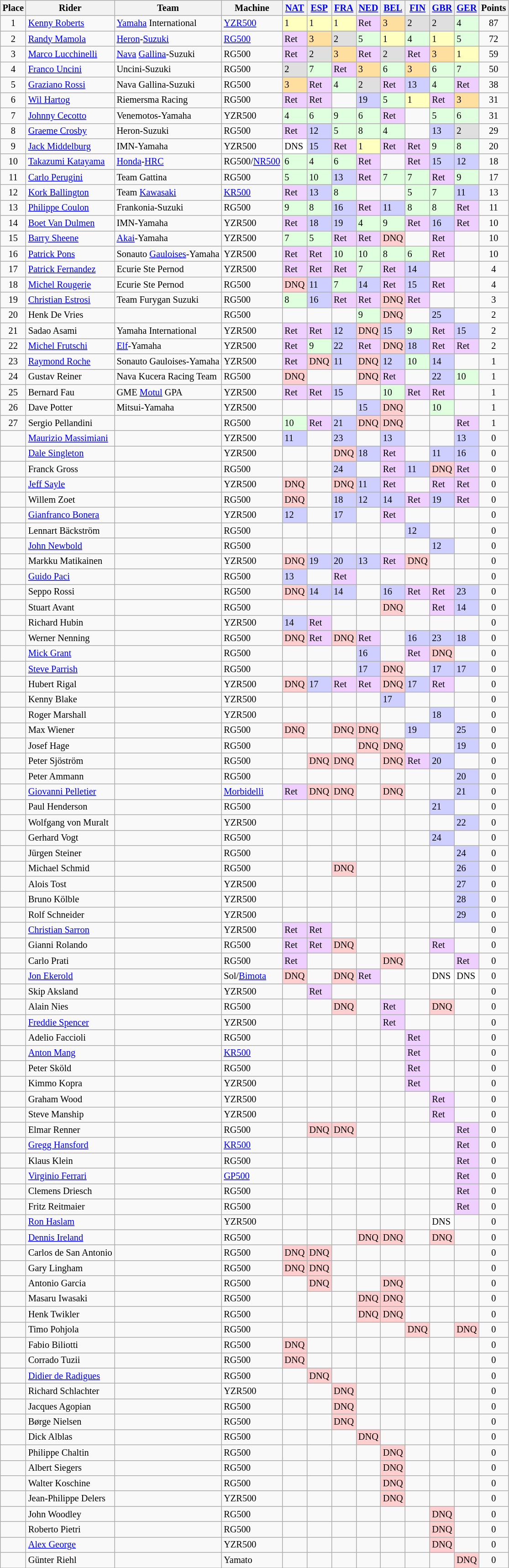<table class="wikitable" style="font-size: 85%;">
<tr>
<th>Place</th>
<th>Rider</th>
<th>Team</th>
<th>Machine</th>
<th><a href='#'>NAT</a><br></th>
<th><a href='#'>ESP</a><br></th>
<th><a href='#'>FRA</a><br></th>
<th><a href='#'>NED</a><br></th>
<th><a href='#'>BEL</a><br></th>
<th><a href='#'>FIN</a><br></th>
<th><a href='#'>GBR</a><br></th>
<th><a href='#'>GER</a><br></th>
<th>Points</th>
</tr>
<tr>
<td style="text-align:center;">1</td>
<td> <a href='#'>Kenny Roberts</a></td>
<td><a href='#'>Yamaha</a> International</td>
<td><a href='#'>YZR500</a></td>
<td style="background:#ffffbf;">1</td>
<td style="background:#ffffbf;">1</td>
<td style="background:#ffffbf;">1</td>
<td style="background:#efcfff;">Ret</td>
<td style="background:#ffdf9f;">3</td>
<td style="background:#dfdfdf;">2</td>
<td style="background:#dfdfdf;">2</td>
<td style="background:#dfffdf;">4</td>
<td style="text-align:center;">87</td>
</tr>
<tr>
<td style="text-align:center;">2</td>
<td> <a href='#'>Randy Mamola</a></td>
<td><a href='#'>Heron</a>-<a href='#'>Suzuki</a></td>
<td><a href='#'>RG500</a></td>
<td style="background:#efcfff;">Ret</td>
<td style="background:#ffdf9f;">3</td>
<td style="background:#dfdfdf;">2</td>
<td style="background:#dfffdf;">5</td>
<td style="background:#ffffbf;">1</td>
<td style="background:#dfffdf;">4</td>
<td style="background:#ffffbf;">1</td>
<td style="background:#dfffdf;">5</td>
<td style="text-align:center;">72</td>
</tr>
<tr>
<td style="text-align:center;">3</td>
<td> <a href='#'>Marco Lucchinelli</a></td>
<td><a href='#'>Nava</a> <a href='#'>Gallina</a>-Suzuki</td>
<td>RG500</td>
<td style="background:#efcfff;">Ret</td>
<td style="background:#dfdfdf;">2</td>
<td style="background:#ffdf9f;">3</td>
<td style="background:#efcfff;">Ret</td>
<td style="background:#dfdfdf;">2</td>
<td style="background:#efcfff;">Ret</td>
<td style="background:#ffdf9f;">3</td>
<td style="background:#ffffbf;">1</td>
<td style="text-align:center;">59</td>
</tr>
<tr>
<td style="text-align:center;">4</td>
<td> <a href='#'>Franco Uncini</a></td>
<td>Uncini-Suzuki</td>
<td>RG500</td>
<td style="background:#dfdfdf;">2</td>
<td style="background:#dfffdf;">7</td>
<td style="background:#efcfff;">Ret</td>
<td style="background:#ffdf9f;">3</td>
<td style="background:#dfffdf;">6</td>
<td style="background:#ffdf9f;">3</td>
<td style="background:#dfffdf;">6</td>
<td style="background:#dfffdf;">7</td>
<td style="text-align:center;">50</td>
</tr>
<tr>
<td style="text-align:center;">5</td>
<td> <a href='#'>Graziano Rossi</a></td>
<td>Nava Gallina-Suzuki</td>
<td>RG500</td>
<td style="background:#ffdf9f;">3</td>
<td style="background:#efcfff;">Ret</td>
<td style="background:#dfffdf;">4</td>
<td style="background:#dfdfdf;">2</td>
<td style="background:#efcfff;">Ret</td>
<td style="background:#cfcfff;">13</td>
<td style="background:#dfffdf;">4</td>
<td style="background:#efcfff;">Ret</td>
<td style="text-align:center;">38</td>
</tr>
<tr>
<td style="text-align:center;">6</td>
<td> <a href='#'>Wil Hartog</a></td>
<td>Riemersma Racing</td>
<td>RG500</td>
<td style="background:#efcfff;">Ret</td>
<td style="background:#efcfff;">Ret</td>
<td></td>
<td style="background:#cfcfff;">19</td>
<td style="background:#dfffdf;">5</td>
<td style="background:#ffffbf;">1</td>
<td style="background:#efcfff;">Ret</td>
<td style="background:#ffdf9f;">3</td>
<td style="text-align:center;">31</td>
</tr>
<tr>
<td style="text-align:center;">7</td>
<td> <a href='#'>Johnny Cecotto</a></td>
<td>Venemotos-Yamaha</td>
<td>YZR500</td>
<td style="background:#dfffdf;">4</td>
<td style="background:#dfffdf;">6</td>
<td style="background:#dfffdf;">9</td>
<td style="background:#dfffdf;">6</td>
<td style="background:#efcfff;">Ret</td>
<td></td>
<td style="background:#dfffdf;">5</td>
<td style="background:#dfffdf;">6</td>
<td style="text-align:center;">31</td>
</tr>
<tr>
<td style="text-align:center;">8</td>
<td> <a href='#'>Graeme Crosby</a></td>
<td>Heron-Suzuki</td>
<td>RG500</td>
<td style="background:#efcfff;">Ret</td>
<td style="background:#cfcfff;">12</td>
<td style="background:#dfffdf;">5</td>
<td style="background:#dfffdf;">8</td>
<td style="background:#dfffdf;">4</td>
<td></td>
<td style="background:#cfcfff;">13</td>
<td style="background:#dfdfdf;">2</td>
<td style="text-align:center;">29</td>
</tr>
<tr>
<td style="text-align:center;">9</td>
<td> <a href='#'>Jack Middelburg</a></td>
<td>IMN-Yamaha</td>
<td>YZR500</td>
<td style="background:#ffffff;">DNS</td>
<td style="background:#cfcfff;">15</td>
<td style="background:#efcfff;">Ret</td>
<td style="background:#ffffbf;">1</td>
<td style="background:#efcfff;">Ret</td>
<td style="background:#efcfff;">Ret</td>
<td style="background:#dfffdf;">9</td>
<td style="background:#dfffdf;">8</td>
<td style="text-align:center;">20</td>
</tr>
<tr>
<td style="text-align:center;">10</td>
<td> <a href='#'>Takazumi Katayama</a></td>
<td><a href='#'>Honda</a>-<a href='#'>HRC</a></td>
<td>RG500/<a href='#'>NR500</a></td>
<td style="background:#dfffdf;">6</td>
<td style="background:#dfffdf;">4</td>
<td style="background:#dfffdf;">6</td>
<td style="background:#efcfff;">Ret</td>
<td></td>
<td style="background:#efcfff;">Ret</td>
<td style="background:#cfcfff;">15</td>
<td style="background:#cfcfff;">12</td>
<td style="text-align:center;">18</td>
</tr>
<tr>
<td style="text-align:center;">11</td>
<td> <a href='#'>Carlo Perugini</a></td>
<td>Team Gattina</td>
<td>RG500</td>
<td style="background:#dfffdf;">5</td>
<td style="background:#dfffdf;">10</td>
<td style="background:#cfcfff;">13</td>
<td style="background:#efcfff;">Ret</td>
<td style="background:#dfffdf;">7</td>
<td style="background:#dfffdf;">7</td>
<td style="background:#efcfff;">Ret</td>
<td style="background:#dfffdf;">9</td>
<td style="text-align:center;">17</td>
</tr>
<tr>
<td style="text-align:center;">12</td>
<td> <a href='#'>Kork Ballington</a></td>
<td>Team <a href='#'>Kawasaki</a></td>
<td><a href='#'>KR500</a></td>
<td style="background:#efcfff;">Ret</td>
<td style="background:#cfcfff;">13</td>
<td style="background:#dfffdf;">8</td>
<td></td>
<td></td>
<td style="background:#dfffdf;">5</td>
<td style="background:#dfffdf;">7</td>
<td style="background:#cfcfff;">11</td>
<td style="text-align:center;">13</td>
</tr>
<tr>
<td style="text-align:center;">13</td>
<td> <a href='#'>Philippe Coulon</a></td>
<td>Frankonia-Suzuki</td>
<td>RG500</td>
<td style="background:#dfffdf;">9</td>
<td style="background:#dfffdf;">8</td>
<td style="background:#cfcfff;">16</td>
<td style="background:#efcfff;">Ret</td>
<td style="background:#cfcfff;">11</td>
<td style="background:#dfffdf;">8</td>
<td style="background:#dfffdf;">8</td>
<td style="background:#efcfff;">Ret</td>
<td style="text-align:center;">11</td>
</tr>
<tr>
<td style="text-align:center;">14</td>
<td> <a href='#'>Boet Van Dulmen</a></td>
<td>IMN-Yamaha</td>
<td>YZR500</td>
<td style="background:#efcfff;">Ret</td>
<td style="background:#cfcfff;">18</td>
<td style="background:#cfcfff;">19</td>
<td style="background:#dfffdf;">4</td>
<td style="background:#dfffdf;">9</td>
<td style="background:#efcfff;">Ret</td>
<td style="background:#cfcfff;">16</td>
<td style="background:#efcfff;">Ret</td>
<td style="text-align:center;">10</td>
</tr>
<tr>
<td style="text-align:center;">15</td>
<td> <a href='#'>Barry Sheene</a></td>
<td><a href='#'>Akai</a>-Yamaha</td>
<td>YZR500</td>
<td style="background:#dfffdf;">7</td>
<td style="background:#dfffdf;">5</td>
<td style="background:#efcfff;">Ret</td>
<td style="background:#efcfff;">Ret</td>
<td style="background:#ffcfcf;">DNQ</td>
<td></td>
<td style="background:#efcfff;">Ret</td>
<td></td>
<td style="text-align:center;">10</td>
</tr>
<tr>
<td style="text-align:center;">16</td>
<td> <a href='#'>Patrick Pons</a></td>
<td>Sonauto <a href='#'>Gauloises</a>-Yamaha</td>
<td>YZR500</td>
<td style="background:#efcfff;">Ret</td>
<td style="background:#efcfff;">Ret</td>
<td style="background:#dfffdf;">10</td>
<td style="background:#dfffdf;">10</td>
<td style="background:#dfffdf;">8</td>
<td style="background:#dfffdf;">6</td>
<td style="background:#efcfff;">Ret</td>
<td></td>
<td style="text-align:center;">10</td>
</tr>
<tr>
<td style="text-align:center;">17</td>
<td> <a href='#'>Patrick Fernandez</a></td>
<td>Ecurie Ste Pernod</td>
<td>YZR500</td>
<td style="background:#efcfff;">Ret</td>
<td style="background:#efcfff;">Ret</td>
<td style="background:#efcfff;">Ret</td>
<td style="background:#dfffdf;">7</td>
<td style="background:#efcfff;">Ret</td>
<td style="background:#cfcfff;">14</td>
<td></td>
<td></td>
<td style="text-align:center;">4</td>
</tr>
<tr>
<td style="text-align:center;">18</td>
<td> <a href='#'>Michel Rougerie</a></td>
<td>Ecurie Ste Pernod</td>
<td>RG500</td>
<td style="background:#ffcfcf;">DNQ</td>
<td style="background:#cfcfff;">11</td>
<td style="background:#dfffdf;">7</td>
<td style="background:#cfcfff;">14</td>
<td style="background:#efcfff;">Ret</td>
<td style="background:#cfcfff;">15</td>
<td style="background:#efcfff;">Ret</td>
<td></td>
<td style="text-align:center;">4</td>
</tr>
<tr>
<td style="text-align:center;">19</td>
<td> <a href='#'>Christian Estrosi</a></td>
<td>Team Furygan Suzuki</td>
<td>RG500</td>
<td style="background:#dfffdf;">8</td>
<td style="background:#cfcfff;">16</td>
<td style="background:#efcfff;">Ret</td>
<td style="background:#efcfff;">Ret</td>
<td style="background:#ffcfcf;">DNQ</td>
<td style="background:#efcfff;">Ret</td>
<td></td>
<td></td>
<td style="text-align:center;">3</td>
</tr>
<tr>
<td style="text-align:center;">20</td>
<td> Henk De Vries</td>
<td></td>
<td>RG500</td>
<td></td>
<td></td>
<td></td>
<td style="background:#dfffdf;">9</td>
<td style="background:#ffcfcf;">DNQ</td>
<td></td>
<td style="background:#cfcfff;">25</td>
<td></td>
<td style="text-align:center;">2</td>
</tr>
<tr>
<td style="text-align:center;">21</td>
<td> Sadao Asami</td>
<td>Yamaha International</td>
<td>YZR500</td>
<td style="background:#efcfff;">Ret</td>
<td style="background:#efcfff;">Ret</td>
<td style="background:#cfcfff;">12</td>
<td style="background:#ffcfcf;">DNQ</td>
<td style="background:#cfcfff;">15</td>
<td style="background:#dfffdf;">9</td>
<td style="background:#efcfff;">Ret</td>
<td style="background:#cfcfff;">15</td>
<td style="text-align:center;">2</td>
</tr>
<tr>
<td style="text-align:center;">22</td>
<td> <a href='#'>Michel Frutschi</a></td>
<td><a href='#'>Elf</a>-Yamaha</td>
<td>YZR500</td>
<td style="background:#efcfff;">Ret</td>
<td style="background:#dfffdf;">9</td>
<td style="background:#cfcfff;">22</td>
<td style="background:#efcfff;">Ret</td>
<td style="background:#ffcfcf;">DNQ</td>
<td style="background:#cfcfff;">18</td>
<td style="background:#efcfff;">Ret</td>
<td style="background:#efcfff;">Ret</td>
<td style="text-align:center;">2</td>
</tr>
<tr>
<td style="text-align:center;">23</td>
<td> <a href='#'>Raymond Roche</a></td>
<td>Sonauto Gauloises-Yamaha</td>
<td>YZR500</td>
<td style="background:#efcfff;">Ret</td>
<td style="background:#ffcfcf;">DNQ</td>
<td style="background:#cfcfff;">11</td>
<td style="background:#ffcfcf;">DNQ</td>
<td style="background:#cfcfff;">12</td>
<td style="background:#dfffdf;">10</td>
<td style="background:#cfcfff;">14</td>
<td></td>
<td style="text-align:center;">1</td>
</tr>
<tr>
<td style="text-align:center;">24</td>
<td> Gustav Reiner</td>
<td>Nava Kucera Racing Team</td>
<td>RG500</td>
<td style="background:#ffcfcf;">DNQ</td>
<td></td>
<td></td>
<td style="background:#ffcfcf;">DNQ</td>
<td style="background:#efcfff;">Ret</td>
<td></td>
<td style="background:#cfcfff;">22</td>
<td style="background:#dfffdf;">10</td>
<td style="text-align:center;">1</td>
</tr>
<tr>
<td style="text-align:center;">25</td>
<td> Bernard Fau</td>
<td>GME <a href='#'>Motul</a> GPA</td>
<td>YZR500</td>
<td style="background:#efcfff;">Ret</td>
<td style="background:#efcfff;">Ret</td>
<td style="background:#cfcfff;">15</td>
<td></td>
<td style="background:#dfffdf;">10</td>
<td style="background:#efcfff;">Ret</td>
<td style="background:#efcfff;">Ret</td>
<td></td>
<td style="text-align:center;">1</td>
</tr>
<tr>
<td style="text-align:center;">26</td>
<td> Dave Potter</td>
<td>Mitsui-Yamaha</td>
<td>YZR500</td>
<td></td>
<td></td>
<td></td>
<td style="background:#cfcfff;">15</td>
<td style="background:#ffcfcf;">DNQ</td>
<td></td>
<td style="background:#dfffdf;">10</td>
<td></td>
<td style="text-align:center;">1</td>
</tr>
<tr>
<td style="text-align:center;">27</td>
<td> Sergio Pellandini</td>
<td></td>
<td>RG500</td>
<td style="background:#dfffdf;">10</td>
<td style="background:#efcfff;">Ret</td>
<td style="background:#cfcfff;">21</td>
<td style="background:#ffcfcf;">DNQ</td>
<td style="background:#ffcfcf;">DNQ</td>
<td></td>
<td></td>
<td style="background:#efcfff;">Ret</td>
<td style="text-align:center;">1</td>
</tr>
<tr>
<td style="text-align:center;"></td>
<td> <a href='#'>Maurizio Massimiani</a></td>
<td></td>
<td>YZR500</td>
<td style="background:#cfcfff;">11</td>
<td></td>
<td style="background:#cfcfff;">23</td>
<td></td>
<td style="background:#cfcfff;">13</td>
<td></td>
<td></td>
<td style="background:#cfcfff;">13</td>
<td style="text-align:center;">0</td>
</tr>
<tr>
<td style="text-align:center;"></td>
<td> <a href='#'>Dale Singleton</a></td>
<td></td>
<td>YZR500</td>
<td></td>
<td></td>
<td style="background:#ffcfcf;">DNQ</td>
<td style="background:#cfcfff;">18</td>
<td style="background:#efcfff;">Ret</td>
<td></td>
<td style="background:#cfcfff;">11</td>
<td style="background:#cfcfff;">16</td>
<td style="text-align:center;">0</td>
</tr>
<tr>
<td style="text-align:center;"></td>
<td> Franck Gross</td>
<td></td>
<td>RG500</td>
<td></td>
<td></td>
<td style="background:#cfcfff;">24</td>
<td></td>
<td style="background:#efcfff;">Ret</td>
<td style="background:#cfcfff;">11</td>
<td style="background:#ffcfcf;">DNQ</td>
<td style="background:#efcfff;">Ret</td>
<td style="text-align:center;">0</td>
</tr>
<tr>
<td style="text-align:center;"></td>
<td> <a href='#'>Jeff Sayle</a></td>
<td></td>
<td>YZR500</td>
<td style="background:#ffcfcf;">DNQ</td>
<td></td>
<td style="background:#ffcfcf;">DNQ</td>
<td style="background:#cfcfff;">11</td>
<td style="background:#efcfff;">Ret</td>
<td></td>
<td style="background:#efcfff;">Ret</td>
<td style="background:#efcfff;">Ret</td>
<td style="text-align:center;">0</td>
</tr>
<tr>
<td style="text-align:center;"></td>
<td> Willem Zoet</td>
<td></td>
<td>RG500</td>
<td style="background:#ffcfcf;">DNQ</td>
<td></td>
<td style="background:#cfcfff;">18</td>
<td style="background:#cfcfff;">12</td>
<td style="background:#cfcfff;">14</td>
<td style="background:#efcfff;">Ret</td>
<td style="background:#cfcfff;">19</td>
<td style="background:#efcfff;">Ret</td>
<td style="text-align:center;">0</td>
</tr>
<tr>
<td style="text-align:center;"></td>
<td> <a href='#'>Gianfranco Bonera</a></td>
<td></td>
<td>YZR500</td>
<td style="background:#cfcfff;">12</td>
<td></td>
<td style="background:#cfcfff;">17</td>
<td></td>
<td style="background:#efcfff;">Ret</td>
<td></td>
<td></td>
<td></td>
<td style="text-align:center;">0</td>
</tr>
<tr>
<td style="text-align:center;"></td>
<td> Lennart Bäckström</td>
<td></td>
<td>RG500</td>
<td></td>
<td></td>
<td></td>
<td></td>
<td></td>
<td style="background:#cfcfff;">12</td>
<td></td>
<td></td>
<td style="text-align:center;">0</td>
</tr>
<tr>
<td style="text-align:center;"></td>
<td> <a href='#'>John Newbold</a></td>
<td></td>
<td>RG500</td>
<td></td>
<td></td>
<td></td>
<td></td>
<td></td>
<td></td>
<td style="background:#cfcfff;">12</td>
<td></td>
<td style="text-align:center;">0</td>
</tr>
<tr>
<td style="text-align:center;"></td>
<td> Markku Matikainen</td>
<td></td>
<td>YZR500</td>
<td style="background:#ffcfcf;">DNQ</td>
<td style="background:#cfcfff;">19</td>
<td style="background:#cfcfff;">20</td>
<td style="background:#cfcfff;">13</td>
<td style="background:#efcfff;">Ret</td>
<td style="background:#ffcfcf;">DNQ</td>
<td></td>
<td></td>
<td style="text-align:center;">0</td>
</tr>
<tr>
<td style="text-align:center;"></td>
<td> <a href='#'>Guido Paci</a></td>
<td></td>
<td>RG500</td>
<td style="background:#cfcfff;">13</td>
<td></td>
<td style="background:#efcfff;">Ret</td>
<td></td>
<td></td>
<td></td>
<td></td>
<td></td>
<td style="text-align:center;">0</td>
</tr>
<tr>
<td style="text-align:center;"></td>
<td> Seppo Rossi</td>
<td></td>
<td>RG500</td>
<td style="background:#ffcfcf;">DNQ</td>
<td style="background:#cfcfff;">14</td>
<td style="background:#cfcfff;">14</td>
<td></td>
<td style="background:#cfcfff;">16</td>
<td style="background:#efcfff;">Ret</td>
<td style="background:#efcfff;">Ret</td>
<td style="background:#cfcfff;">23</td>
<td style="text-align:center;">0</td>
</tr>
<tr>
<td style="text-align:center;"></td>
<td> Stuart Avant</td>
<td></td>
<td>RG500</td>
<td></td>
<td></td>
<td></td>
<td></td>
<td style="background:#ffcfcf;">DNQ</td>
<td></td>
<td style="background:#efcfff;">Ret</td>
<td style="background:#cfcfff;">14</td>
<td style="text-align:center;">0</td>
</tr>
<tr>
<td style="text-align:center;"></td>
<td> Richard Hubin</td>
<td></td>
<td>YZR500</td>
<td style="background:#cfcfff;">14</td>
<td style="background:#efcfff;">Ret</td>
<td></td>
<td></td>
<td></td>
<td></td>
<td></td>
<td></td>
<td style="text-align:center;">0</td>
</tr>
<tr>
<td style="text-align:center;"></td>
<td> Werner Nenning</td>
<td></td>
<td>RG500</td>
<td style="background:#ffcfcf;">DNQ</td>
<td style="background:#efcfff;">Ret</td>
<td style="background:#ffcfcf;">DNQ</td>
<td style="background:#efcfff;">Ret</td>
<td></td>
<td style="background:#cfcfff;">16</td>
<td style="background:#cfcfff;">23</td>
<td style="background:#cfcfff;">18</td>
<td style="text-align:center;">0</td>
</tr>
<tr>
<td style="text-align:center;"></td>
<td> <a href='#'>Mick Grant</a></td>
<td></td>
<td>RG500</td>
<td></td>
<td></td>
<td></td>
<td style="background:#cfcfff;">16</td>
<td></td>
<td style="background:#efcfff;">Ret</td>
<td style="background:#ffcfcf;">DNQ</td>
<td></td>
<td style="text-align:center;">0</td>
</tr>
<tr>
<td style="text-align:center;"></td>
<td> <a href='#'>Steve Parrish</a></td>
<td></td>
<td>RG500</td>
<td></td>
<td></td>
<td></td>
<td style="background:#cfcfff;">17</td>
<td style="background:#ffcfcf;">DNQ</td>
<td></td>
<td style="background:#cfcfff;">17</td>
<td style="background:#cfcfff;">17</td>
<td style="text-align:center;">0</td>
</tr>
<tr>
<td style="text-align:center;"></td>
<td> Hubert Rigal</td>
<td></td>
<td>YZR500</td>
<td style="background:#ffcfcf;">DNQ</td>
<td style="background:#cfcfff;">17</td>
<td style="background:#efcfff;">Ret</td>
<td style="background:#efcfff;">Ret</td>
<td style="background:#ffcfcf;">DNQ</td>
<td style="background:#cfcfff;">17</td>
<td style="background:#efcfff;">Ret</td>
<td></td>
<td style="text-align:center;">0</td>
</tr>
<tr>
<td style="text-align:center;"></td>
<td> Kenny Blake</td>
<td></td>
<td>YZR500</td>
<td></td>
<td></td>
<td></td>
<td></td>
<td style="background:#cfcfff;">17</td>
<td></td>
<td></td>
<td></td>
<td style="text-align:center;">0</td>
</tr>
<tr>
<td style="text-align:center;"></td>
<td> Roger Marshall</td>
<td></td>
<td>YZR500</td>
<td></td>
<td></td>
<td></td>
<td></td>
<td></td>
<td></td>
<td style="background:#cfcfff;">18</td>
<td></td>
<td style="text-align:center;">0</td>
</tr>
<tr>
<td style="text-align:center;"></td>
<td> Max Wiener</td>
<td></td>
<td>RG500</td>
<td style="background:#ffcfcf;">DNQ</td>
<td></td>
<td style="background:#ffcfcf;">DNQ</td>
<td style="background:#ffcfcf;">DNQ</td>
<td></td>
<td style="background:#cfcfff;">19</td>
<td></td>
<td style="background:#cfcfff;">25</td>
<td style="text-align:center;">0</td>
</tr>
<tr>
<td style="text-align:center;"></td>
<td> Josef Hage</td>
<td></td>
<td>RG500</td>
<td></td>
<td></td>
<td></td>
<td style="background:#ffcfcf;">DNQ</td>
<td style="background:#ffcfcf;">DNQ</td>
<td></td>
<td></td>
<td style="background:#cfcfff;">19</td>
<td style="text-align:center;">0</td>
</tr>
<tr>
<td style="text-align:center;"></td>
<td> Peter Sjöström</td>
<td></td>
<td>RG500</td>
<td></td>
<td style="background:#ffcfcf;">DNQ</td>
<td style="background:#ffcfcf;">DNQ</td>
<td></td>
<td style="background:#ffcfcf;">DNQ</td>
<td style="background:#efcfff;">Ret</td>
<td style="background:#cfcfff;">20</td>
<td></td>
<td style="text-align:center;">0</td>
</tr>
<tr>
<td style="text-align:center;"></td>
<td> Peter Ammann</td>
<td></td>
<td>RG500</td>
<td></td>
<td></td>
<td></td>
<td></td>
<td></td>
<td></td>
<td></td>
<td style="background:#cfcfff;">20</td>
<td style="text-align:center;">0</td>
</tr>
<tr>
<td style="text-align:center;"></td>
<td> <a href='#'>Giovanni Pelletier</a></td>
<td></td>
<td><a href='#'>Morbidelli</a></td>
<td style="background:#efcfff;">Ret</td>
<td style="background:#ffcfcf;">DNQ</td>
<td style="background:#ffcfcf;">DNQ</td>
<td></td>
<td style="background:#ffcfcf;">DNQ</td>
<td></td>
<td></td>
<td style="background:#cfcfff;">21</td>
<td style="text-align:center;">0</td>
</tr>
<tr>
<td style="text-align:center;"></td>
<td> Paul Henderson</td>
<td></td>
<td>RG500</td>
<td></td>
<td></td>
<td></td>
<td></td>
<td></td>
<td></td>
<td style="background:#cfcfff;">21</td>
<td></td>
<td style="text-align:center;">0</td>
</tr>
<tr>
<td style="text-align:center;"></td>
<td> Wolfgang von Muralt</td>
<td></td>
<td>YZR500</td>
<td></td>
<td></td>
<td></td>
<td></td>
<td></td>
<td></td>
<td></td>
<td style="background:#cfcfff;">22</td>
<td style="text-align:center;">0</td>
</tr>
<tr>
<td style="text-align:center;"></td>
<td> Gerhard Vogt</td>
<td></td>
<td>RG500</td>
<td></td>
<td></td>
<td></td>
<td></td>
<td></td>
<td></td>
<td style="background:#cfcfff;">24</td>
<td></td>
<td style="text-align:center;">0</td>
</tr>
<tr>
<td style="text-align:center;"></td>
<td> Jürgen Steiner</td>
<td></td>
<td>RG500</td>
<td></td>
<td></td>
<td></td>
<td></td>
<td></td>
<td></td>
<td></td>
<td style="background:#cfcfff;">24</td>
<td style="text-align:center;">0</td>
</tr>
<tr>
<td style="text-align:center;"></td>
<td> Michael Schmid</td>
<td></td>
<td>RG500</td>
<td></td>
<td></td>
<td style="background:#ffcfcf;">DNQ</td>
<td></td>
<td></td>
<td></td>
<td></td>
<td style="background:#cfcfff;">26</td>
<td style="text-align:center;">0</td>
</tr>
<tr>
<td style="text-align:center;"></td>
<td> Alois Tost</td>
<td></td>
<td>YZR500</td>
<td></td>
<td></td>
<td></td>
<td></td>
<td></td>
<td></td>
<td></td>
<td style="background:#cfcfff;">27</td>
<td style="text-align:center;">0</td>
</tr>
<tr>
<td style="text-align:center;"></td>
<td> Bruno Kölble</td>
<td></td>
<td>YZR500</td>
<td></td>
<td></td>
<td></td>
<td></td>
<td></td>
<td></td>
<td></td>
<td style="background:#cfcfff;">28</td>
<td style="text-align:center;">0</td>
</tr>
<tr>
<td style="text-align:center;"></td>
<td> Rolf Schneider</td>
<td></td>
<td>YZR500</td>
<td></td>
<td></td>
<td></td>
<td></td>
<td></td>
<td></td>
<td></td>
<td style="background:#cfcfff;">29</td>
<td style="text-align:center;">0</td>
</tr>
<tr>
<td style="text-align:center;"></td>
<td> <a href='#'>Christian Sarron</a></td>
<td></td>
<td>YZR500</td>
<td style="background:#efcfff;">Ret</td>
<td style="background:#efcfff;">Ret</td>
<td></td>
<td></td>
<td></td>
<td></td>
<td></td>
<td></td>
<td style="text-align:center;">0</td>
</tr>
<tr>
<td style="text-align:center;"></td>
<td> Gianni Rolando</td>
<td></td>
<td>RG500</td>
<td style="background:#efcfff;">Ret</td>
<td style="background:#efcfff;">Ret</td>
<td style="background:#ffcfcf;">DNQ</td>
<td></td>
<td></td>
<td></td>
<td style="background:#efcfff;">Ret</td>
<td></td>
<td style="text-align:center;">0</td>
</tr>
<tr>
<td style="text-align:center;"></td>
<td> Carlo Prati</td>
<td></td>
<td>RG500</td>
<td style="background:#efcfff;">Ret</td>
<td></td>
<td></td>
<td></td>
<td style="background:#ffcfcf;">DNQ</td>
<td></td>
<td></td>
<td style="background:#efcfff;">Ret</td>
<td style="text-align:center;">0</td>
</tr>
<tr>
<td style="text-align:center;"></td>
<td> <a href='#'>Jon Ekerold</a></td>
<td></td>
<td>Sol/<a href='#'>Bimota</a></td>
<td style="background:#ffcfcf;">DNQ</td>
<td></td>
<td style="background:#ffcfcf;">DNQ</td>
<td style="background:#efcfff;">Ret</td>
<td></td>
<td></td>
<td style="background:#ffffff;">DNS</td>
<td style="background:#ffffff;">DNS</td>
<td style="text-align:center;">0</td>
</tr>
<tr>
<td style="text-align:center;"></td>
<td> Skip Aksland</td>
<td></td>
<td>YZR500</td>
<td></td>
<td style="background:#efcfff;">Ret</td>
<td></td>
<td></td>
<td></td>
<td></td>
<td></td>
<td></td>
<td style="text-align:center;">0</td>
</tr>
<tr>
<td style="text-align:center;"></td>
<td> Alain Nies</td>
<td></td>
<td>RG500</td>
<td></td>
<td></td>
<td style="background:#ffcfcf;">DNQ</td>
<td></td>
<td style="background:#efcfff;">Ret</td>
<td></td>
<td style="background:#ffcfcf;">DNQ</td>
<td></td>
<td style="text-align:center;">0</td>
</tr>
<tr>
<td style="text-align:center;"></td>
<td> <a href='#'>Freddie Spencer</a></td>
<td></td>
<td>YZR500</td>
<td></td>
<td></td>
<td></td>
<td></td>
<td style="background:#efcfff;">Ret</td>
<td></td>
<td></td>
<td></td>
<td style="text-align:center;">0</td>
</tr>
<tr>
<td style="text-align:center;"></td>
<td> Adelio Faccioli</td>
<td></td>
<td>RG500</td>
<td></td>
<td></td>
<td></td>
<td></td>
<td></td>
<td style="background:#efcfff;">Ret</td>
<td></td>
<td></td>
<td style="text-align:center;">0</td>
</tr>
<tr>
<td style="text-align:center;"></td>
<td> <a href='#'>Anton Mang</a></td>
<td></td>
<td><a href='#'>KR500</a></td>
<td></td>
<td></td>
<td></td>
<td></td>
<td></td>
<td style="background:#efcfff;">Ret</td>
<td></td>
<td></td>
<td style="text-align:center;">0</td>
</tr>
<tr>
<td style="text-align:center;"></td>
<td> Peter Sköld</td>
<td></td>
<td>RG500</td>
<td></td>
<td></td>
<td></td>
<td></td>
<td></td>
<td style="background:#efcfff;">Ret</td>
<td></td>
<td></td>
<td style="text-align:center;">0</td>
</tr>
<tr>
<td style="text-align:center;"></td>
<td> Kimmo Kopra</td>
<td></td>
<td>YZR500</td>
<td></td>
<td></td>
<td></td>
<td></td>
<td></td>
<td style="background:#efcfff;">Ret</td>
<td></td>
<td></td>
<td style="text-align:center;">0</td>
</tr>
<tr>
<td style="text-align:center;"></td>
<td> Graham Wood</td>
<td></td>
<td>YZR500</td>
<td></td>
<td></td>
<td></td>
<td></td>
<td></td>
<td></td>
<td style="background:#efcfff;">Ret</td>
<td></td>
<td style="text-align:center;">0</td>
</tr>
<tr>
<td style="text-align:center;"></td>
<td> Steve Manship</td>
<td></td>
<td>YZR500</td>
<td></td>
<td></td>
<td></td>
<td></td>
<td></td>
<td></td>
<td style="background:#efcfff;">Ret</td>
<td></td>
<td style="text-align:center;">0</td>
</tr>
<tr>
<td style="text-align:center;"></td>
<td> Elmar Renner</td>
<td></td>
<td>RG500</td>
<td></td>
<td style="background:#ffcfcf;">DNQ</td>
<td style="background:#ffcfcf;">DNQ</td>
<td></td>
<td></td>
<td></td>
<td></td>
<td style="background:#efcfff;">Ret</td>
<td style="text-align:center;">0</td>
</tr>
<tr>
<td style="text-align:center;"></td>
<td> <a href='#'>Gregg Hansford</a></td>
<td></td>
<td><a href='#'>KR500</a></td>
<td></td>
<td></td>
<td></td>
<td></td>
<td></td>
<td></td>
<td></td>
<td style="background:#efcfff;">Ret</td>
<td style="text-align:center;">0</td>
</tr>
<tr>
<td style="text-align:center;"></td>
<td> Klaus Klein</td>
<td></td>
<td>RG500</td>
<td></td>
<td></td>
<td></td>
<td></td>
<td></td>
<td></td>
<td></td>
<td style="background:#efcfff;">Ret</td>
<td style="text-align:center;">0</td>
</tr>
<tr>
<td style="text-align:center;"></td>
<td> <a href='#'>Virginio Ferrari</a></td>
<td></td>
<td><a href='#'>GP500</a></td>
<td></td>
<td></td>
<td></td>
<td></td>
<td></td>
<td></td>
<td></td>
<td style="background:#efcfff;">Ret</td>
<td style="text-align:center;">0</td>
</tr>
<tr>
<td style="text-align:center;"></td>
<td> Clemens Driesch</td>
<td></td>
<td>RG500</td>
<td></td>
<td></td>
<td></td>
<td></td>
<td></td>
<td></td>
<td></td>
<td style="background:#efcfff;">Ret</td>
<td style="text-align:center;">0</td>
</tr>
<tr>
<td style="text-align:center;"></td>
<td> Fritz Reitmaier</td>
<td></td>
<td>RG500</td>
<td></td>
<td></td>
<td></td>
<td></td>
<td></td>
<td></td>
<td></td>
<td style="background:#efcfff;">Ret</td>
<td style="text-align:center;">0</td>
</tr>
<tr>
<td style="text-align:center;"></td>
<td> <a href='#'>Ron Haslam</a></td>
<td></td>
<td>YZR500</td>
<td></td>
<td></td>
<td></td>
<td></td>
<td></td>
<td></td>
<td style="background:#ffffff;">DNS</td>
<td></td>
<td style="text-align:center;">0</td>
</tr>
<tr>
<td style="text-align:center;"></td>
<td> <a href='#'>Dennis Ireland</a></td>
<td></td>
<td>RG500</td>
<td></td>
<td></td>
<td></td>
<td style="background:#ffcfcf;">DNQ</td>
<td style="background:#ffcfcf;">DNQ</td>
<td></td>
<td style="background:#ffcfcf;">DNQ</td>
<td></td>
<td style="text-align:center;">0</td>
</tr>
<tr>
<td style="text-align:center;"></td>
<td> Carlos de San Antonio</td>
<td></td>
<td>RG500</td>
<td style="background:#ffcfcf;">DNQ</td>
<td style="background:#ffcfcf;">DNQ</td>
<td></td>
<td></td>
<td></td>
<td></td>
<td></td>
<td></td>
<td style="text-align:center;">0</td>
</tr>
<tr>
<td style="text-align:center;"></td>
<td> Gary Lingham</td>
<td></td>
<td>RG500</td>
<td style="background:#ffcfcf;">DNQ</td>
<td style="background:#ffcfcf;">DNQ</td>
<td></td>
<td></td>
<td></td>
<td></td>
<td></td>
<td></td>
<td style="text-align:center;">0</td>
</tr>
<tr>
<td style="text-align:center;"></td>
<td> Antonio Garcia</td>
<td></td>
<td>RG500</td>
<td></td>
<td style="background:#ffcfcf;">DNQ</td>
<td></td>
<td></td>
<td style="background:#ffcfcf;">DNQ</td>
<td></td>
<td></td>
<td></td>
<td style="text-align:center;">0</td>
</tr>
<tr>
<td style="text-align:center;"></td>
<td> Masaru Iwasaki</td>
<td></td>
<td>RG500</td>
<td></td>
<td></td>
<td></td>
<td style="background:#ffcfcf;">DNQ</td>
<td style="background:#ffcfcf;">DNQ</td>
<td></td>
<td></td>
<td></td>
<td style="text-align:center;">0</td>
</tr>
<tr>
<td style="text-align:center;"></td>
<td> Henk Twikler</td>
<td></td>
<td>RG500</td>
<td></td>
<td></td>
<td></td>
<td style="background:#ffcfcf;">DNQ</td>
<td style="background:#ffcfcf;">DNQ</td>
<td></td>
<td></td>
<td></td>
<td style="text-align:center;">0</td>
</tr>
<tr>
<td style="text-align:center;"></td>
<td> Timo Pohjola</td>
<td></td>
<td>RG500</td>
<td></td>
<td></td>
<td></td>
<td></td>
<td></td>
<td style="background:#ffcfcf;">DNQ</td>
<td></td>
<td style="background:#ffcfcf;">DNQ</td>
<td style="text-align:center;">0</td>
</tr>
<tr>
<td style="text-align:center;"></td>
<td> Fabio Biliotti</td>
<td></td>
<td>RG500</td>
<td style="background:#ffcfcf;">DNQ</td>
<td></td>
<td></td>
<td></td>
<td></td>
<td></td>
<td></td>
<td></td>
<td style="text-align:center;">0</td>
</tr>
<tr>
<td style="text-align:center;"></td>
<td> Corrado Tuzii</td>
<td></td>
<td>RG500</td>
<td style="background:#ffcfcf;">DNQ</td>
<td></td>
<td></td>
<td></td>
<td></td>
<td></td>
<td></td>
<td></td>
<td style="text-align:center;">0</td>
</tr>
<tr>
<td style="text-align:center;"></td>
<td> <a href='#'>Didier de Radigues</a></td>
<td></td>
<td>RG500</td>
<td></td>
<td style="background:#ffcfcf;">DNQ</td>
<td></td>
<td></td>
<td></td>
<td></td>
<td></td>
<td></td>
<td style="text-align:center;">0</td>
</tr>
<tr>
<td style="text-align:center;"></td>
<td> Richard Schlachter</td>
<td></td>
<td>YZR500</td>
<td></td>
<td></td>
<td style="background:#ffcfcf;">DNQ</td>
<td></td>
<td></td>
<td></td>
<td></td>
<td></td>
<td style="text-align:center;">0</td>
</tr>
<tr>
<td style="text-align:center;"></td>
<td> Jacques Agopian</td>
<td></td>
<td>RG500</td>
<td></td>
<td></td>
<td style="background:#ffcfcf;">DNQ</td>
<td></td>
<td></td>
<td></td>
<td></td>
<td></td>
<td style="text-align:center;">0</td>
</tr>
<tr>
<td style="text-align:center;"></td>
<td> Børge Nielsen</td>
<td></td>
<td>RG500</td>
<td></td>
<td></td>
<td style="background:#ffcfcf;">DNQ</td>
<td></td>
<td></td>
<td></td>
<td></td>
<td></td>
<td style="text-align:center;">0</td>
</tr>
<tr>
<td style="text-align:center;"></td>
<td> Dick Alblas</td>
<td></td>
<td>RG500</td>
<td></td>
<td></td>
<td></td>
<td style="background:#ffcfcf;">DNQ</td>
<td></td>
<td></td>
<td></td>
<td></td>
<td style="text-align:center;">0</td>
</tr>
<tr>
<td style="text-align:center;"></td>
<td> Philippe Chaltin</td>
<td></td>
<td>RG500</td>
<td></td>
<td></td>
<td></td>
<td></td>
<td style="background:#ffcfcf;">DNQ</td>
<td></td>
<td></td>
<td></td>
<td style="text-align:center;">0</td>
</tr>
<tr>
<td style="text-align:center;"></td>
<td> Albert Siegers</td>
<td></td>
<td>RG500</td>
<td></td>
<td></td>
<td></td>
<td></td>
<td style="background:#ffcfcf;">DNQ</td>
<td></td>
<td></td>
<td></td>
<td style="text-align:center;">0</td>
</tr>
<tr>
<td style="text-align:center;"></td>
<td> Walter Koschine</td>
<td></td>
<td>RG500</td>
<td></td>
<td></td>
<td></td>
<td></td>
<td style="background:#ffcfcf;">DNQ</td>
<td></td>
<td></td>
<td></td>
<td style="text-align:center;">0</td>
</tr>
<tr>
<td style="text-align:center;"></td>
<td> Jean-Philippe Delers</td>
<td></td>
<td>YZR500</td>
<td></td>
<td></td>
<td></td>
<td></td>
<td style="background:#ffcfcf;">DNQ</td>
<td></td>
<td></td>
<td></td>
<td style="text-align:center;">0</td>
</tr>
<tr>
<td style="text-align:center;"></td>
<td> John Woodley</td>
<td></td>
<td>RG500</td>
<td></td>
<td></td>
<td></td>
<td></td>
<td></td>
<td></td>
<td style="background:#ffcfcf;">DNQ</td>
<td></td>
<td style="text-align:center;">0</td>
</tr>
<tr>
<td style="text-align:center;"></td>
<td> Roberto Pietri</td>
<td></td>
<td>RG500</td>
<td></td>
<td></td>
<td></td>
<td></td>
<td></td>
<td></td>
<td style="background:#ffcfcf;">DNQ</td>
<td></td>
<td style="text-align:center;">0</td>
</tr>
<tr>
<td style="text-align:center;"></td>
<td> <a href='#'>Alex George</a></td>
<td></td>
<td>YZR500</td>
<td></td>
<td></td>
<td></td>
<td></td>
<td></td>
<td></td>
<td style="background:#ffcfcf;">DNQ</td>
<td></td>
<td style="text-align:center;">0</td>
</tr>
<tr>
<td style="text-align:center;"></td>
<td> Günter Riehl</td>
<td></td>
<td>Yamato</td>
<td></td>
<td></td>
<td></td>
<td></td>
<td></td>
<td></td>
<td></td>
<td style="background:#ffcfcf;">DNQ</td>
<td style="text-align:center;">0</td>
</tr>
<tr>
</tr>
</table>
